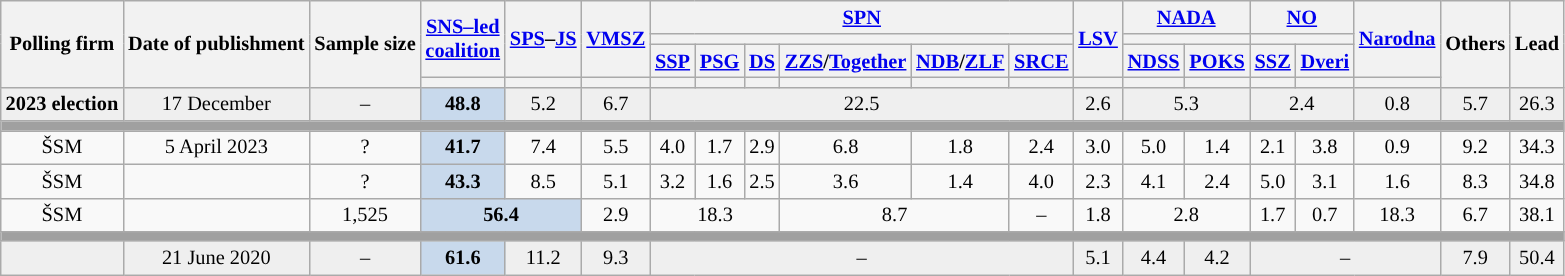<table class="wikitable" style="text-align:center; font-size:85%; line-height:16px; margin-bottom:0">
<tr>
<th rowspan="4">Polling firm</th>
<th rowspan="4">Date of publishment</th>
<th rowspan="4">Sample size</th>
<th rowspan="3"><a href='#'>SNS–led<br>coalition</a></th>
<th rowspan="3"><a href='#'>SPS</a>–<a href='#'>JS</a></th>
<th rowspan="3"><a href='#'>VMSZ</a></th>
<th colspan="6"><a href='#'>SPN</a></th>
<th rowspan="3"><a href='#'>LSV</a></th>
<th colspan="2"><a href='#'>NADA</a></th>
<th colspan="2"><a href='#'>NO</a></th>
<th rowspan="3"><a href='#'>Narodna</a></th>
<th rowspan="4">Others</th>
<th rowspan="4">Lead</th>
</tr>
<tr>
<th colspan="6" style="background:"></th>
<th colspan="2" style="background:"></th>
<th colspan="2" style="background:"></th>
</tr>
<tr>
<th><a href='#'>SSP</a></th>
<th><a href='#'>PSG</a></th>
<th><a href='#'>DS</a></th>
<th><a href='#'>ZZS</a>/<a href='#'>Together</a></th>
<th><a href='#'>NDB</a>/<a href='#'>ZLF</a></th>
<th><a href='#'>SRCE</a></th>
<th><a href='#'>NDSS</a></th>
<th><a href='#'>POKS</a></th>
<th><a href='#'>SSZ</a></th>
<th><a href='#'>Dveri</a></th>
</tr>
<tr>
<th style="background:"></th>
<th style="background:"></th>
<th style="background:"></th>
<th style="background:"></th>
<th style="background:"></th>
<th style="background:"></th>
<th style="background:"></th>
<th style="background:"></th>
<th style="background:"></th>
<th style="background:"></th>
<th style="background:"></th>
<th style="background:"></th>
<th style="background:"></th>
<th style="background:"></th>
<th style="background:"></th>
</tr>
<tr style="background:#EFEFEF">
<td><strong>2023 election</strong></td>
<td>17 December</td>
<td>–</td>
<td style="background:#C8D9EC"><strong>48.8</strong></td>
<td>5.2</td>
<td>6.7</td>
<td colspan="6">22.5</td>
<td>2.6</td>
<td colspan="2">5.3</td>
<td colspan="2">2.4</td>
<td>0.8</td>
<td>5.7</td>
<td style="background:">26.3</td>
</tr>
<tr>
<td colspan="23" style="background:#A0A0A0"></td>
</tr>
<tr>
<td>ŠSM</td>
<td>5 April 2023</td>
<td>?</td>
<td style="background:#C8D9EC"><strong>41.7</strong></td>
<td>7.4</td>
<td>5.5</td>
<td>4.0</td>
<td>1.7</td>
<td>2.9</td>
<td>6.8</td>
<td>1.8</td>
<td>2.4</td>
<td>3.0</td>
<td>5.0</td>
<td>1.4</td>
<td>2.1</td>
<td>3.8</td>
<td>0.9</td>
<td>9.2</td>
<td style="background:">34.3</td>
</tr>
<tr>
<td>ŠSM</td>
<td></td>
<td>?</td>
<td style="background:#C8D9EC"><strong>43.3</strong></td>
<td>8.5</td>
<td>5.1</td>
<td>3.2</td>
<td>1.6</td>
<td>2.5</td>
<td>3.6</td>
<td>1.4</td>
<td>4.0</td>
<td>2.3</td>
<td>4.1</td>
<td>2.4</td>
<td>5.0</td>
<td>3.1</td>
<td>1.6</td>
<td>8.3</td>
<td style="background:">34.8</td>
</tr>
<tr>
<td>ŠSM</td>
<td></td>
<td>1,525</td>
<td colspan="2" style="background:#C8D9EC"><strong>56.4</strong></td>
<td>2.9</td>
<td colspan="3">18.3</td>
<td colspan="2">8.7</td>
<td>–</td>
<td>1.8</td>
<td colspan="2">2.8</td>
<td>1.7</td>
<td>0.7</td>
<td>18.3</td>
<td>6.7</td>
<td style="background:">38.1</td>
</tr>
<tr>
<td colspan="20" style="background:#A0A0A0"></td>
</tr>
<tr style="background:#EFEFEF">
<td></td>
<td>21 June 2020</td>
<td>–</td>
<td style="background:#C8D9EC"><strong>61.6</strong></td>
<td>11.2</td>
<td>9.3</td>
<td colspan="6">–</td>
<td>5.1</td>
<td>4.4</td>
<td>4.2</td>
<td colspan="3">–</td>
<td>7.9</td>
<td style="background:">50.4</td>
</tr>
</table>
